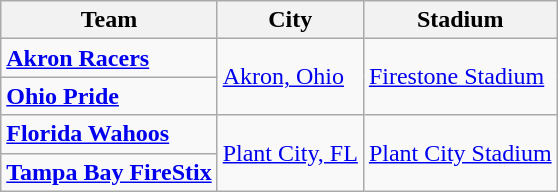<table class="wikitable">
<tr>
<th>Team</th>
<th>City</th>
<th>Stadium</th>
</tr>
<tr>
<td><strong><a href='#'>Akron Racers</a></strong></td>
<td rowspan=2><a href='#'>Akron, Ohio</a></td>
<td rowspan=2><a href='#'>Firestone Stadium</a></td>
</tr>
<tr>
<td><strong><a href='#'>Ohio Pride</a></strong></td>
</tr>
<tr>
<td><strong><a href='#'>Florida Wahoos</a></strong></td>
<td rowspan=2><a href='#'>Plant City, FL</a></td>
<td rowspan=2><a href='#'>Plant City Stadium</a></td>
</tr>
<tr>
<td><strong><a href='#'>Tampa Bay FireStix</a></strong></td>
</tr>
</table>
